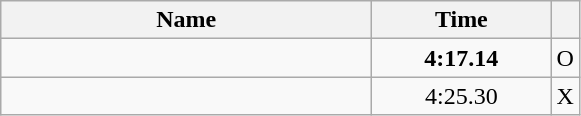<table class="wikitable" style="text-align:center;">
<tr>
<th style="width:15em">Name</th>
<th style="width:7em">Time</th>
<th></th>
</tr>
<tr>
<td align=left></td>
<td><strong>4:17.14</strong></td>
<td>O</td>
</tr>
<tr>
<td align=left></td>
<td>4:25.30</td>
<td>X</td>
</tr>
</table>
